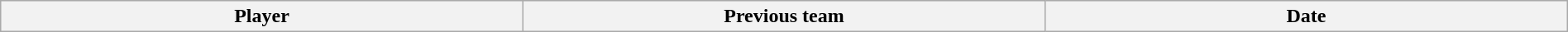<table class="wikitable" style="width:100%;">
<tr style="text-align:center; background:#ddd;">
<th style="width:33%;">Player</th>
<th style="width:33%;">Previous team</th>
<th style="width:33%;">Date</th>
</tr>
</table>
